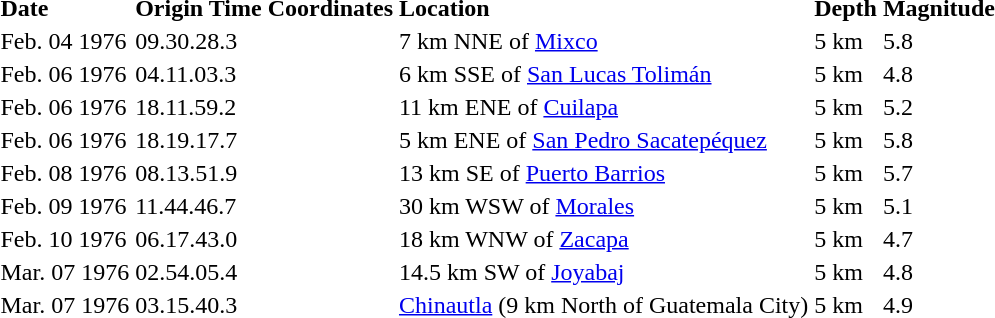<table>
<tr>
<td><strong>Date</strong></td>
<td><strong>Origin Time</strong></td>
<td><strong>Coordinates</strong></td>
<td><strong>Location</strong></td>
<td><strong>Depth</strong></td>
<td><strong>Magnitude</strong></td>
</tr>
<tr>
<td>Feb. 04 1976</td>
<td>09.30.28.3</td>
<td></td>
<td>7 km NNE of <a href='#'>Mixco</a></td>
<td>5 km</td>
<td>5.8 </td>
</tr>
<tr>
<td>Feb. 06 1976</td>
<td>04.11.03.3</td>
<td></td>
<td>6 km SSE of <a href='#'>San Lucas Tolimán</a></td>
<td>5 km</td>
<td>4.8 </td>
</tr>
<tr>
<td>Feb. 06 1976</td>
<td>18.11.59.2</td>
<td></td>
<td>11 km ENE of <a href='#'>Cuilapa</a></td>
<td>5 km</td>
<td>5.2 </td>
</tr>
<tr>
<td>Feb. 06 1976</td>
<td>18.19.17.7</td>
<td></td>
<td>5 km ENE of <a href='#'>San Pedro Sacatepéquez</a></td>
<td>5 km</td>
<td>5.8 </td>
</tr>
<tr>
<td>Feb. 08 1976</td>
<td>08.13.51.9</td>
<td></td>
<td>13 km SE of <a href='#'>Puerto Barrios</a></td>
<td>5 km</td>
<td>5.7 </td>
</tr>
<tr>
<td>Feb. 09 1976</td>
<td>11.44.46.7</td>
<td></td>
<td>30 km WSW of <a href='#'>Morales</a></td>
<td>5 km</td>
<td>5.1 </td>
</tr>
<tr>
<td>Feb. 10 1976</td>
<td>06.17.43.0</td>
<td></td>
<td>18 km WNW of <a href='#'>Zacapa</a></td>
<td>5 km</td>
<td>4.7 </td>
</tr>
<tr>
<td>Mar. 07 1976</td>
<td>02.54.05.4</td>
<td></td>
<td>14.5 km SW of <a href='#'>Joyabaj</a></td>
<td>5 km</td>
<td>4.8 </td>
</tr>
<tr>
<td>Mar. 07 1976</td>
<td>03.15.40.3</td>
<td></td>
<td><a href='#'>Chinautla</a> (9 km North of Guatemala City)</td>
<td>5 km</td>
<td>4.9 </td>
</tr>
</table>
